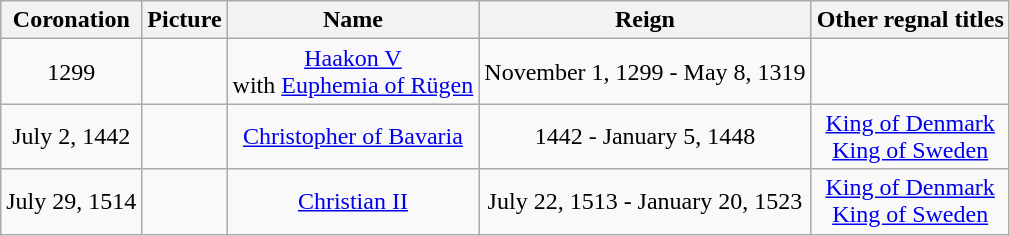<table class="wikitable">
<tr>
<th>Coronation</th>
<th>Picture</th>
<th>Name</th>
<th>Reign</th>
<th>Other regnal titles</th>
</tr>
<tr>
<td align="center">1299</td>
<td align="center"></td>
<td align="center"><a href='#'>Haakon V</a><br>with <a href='#'>Euphemia of Rügen</a></td>
<td align="center">November 1, 1299 - May 8, 1319</td>
<td align="center"></td>
</tr>
<tr>
<td align="center">July 2, 1442</td>
<td align="center"></td>
<td align="center"><a href='#'>Christopher of Bavaria</a></td>
<td align="center">1442 - January 5, 1448</td>
<td align="center"><a href='#'>King of Denmark</a><br><a href='#'>King of Sweden</a></td>
</tr>
<tr>
<td align="center">July 29, 1514</td>
<td align="center"></td>
<td align="center"><a href='#'>Christian II</a></td>
<td align="center">July 22, 1513 - January 20, 1523</td>
<td align="center"><a href='#'>King of Denmark</a><br><a href='#'>King of Sweden</a></td>
</tr>
</table>
